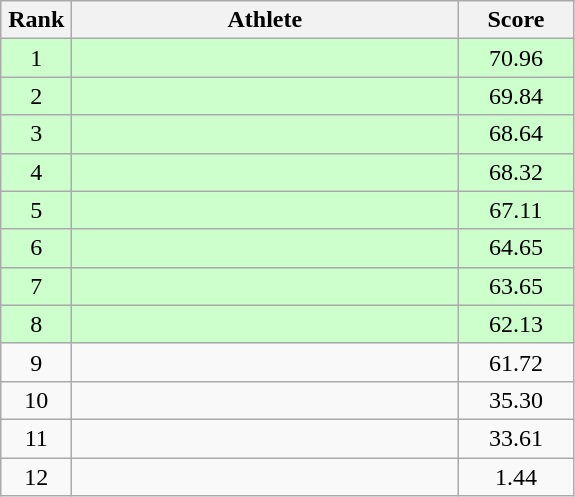<table class=wikitable style="text-align:center">
<tr>
<th width=40>Rank</th>
<th width=250>Athlete</th>
<th width=70>Score</th>
</tr>
<tr bgcolor=ccffcc>
<td>1</td>
<td align=left></td>
<td>70.96</td>
</tr>
<tr bgcolor=ccffcc>
<td>2</td>
<td align=left></td>
<td>69.84</td>
</tr>
<tr bgcolor=ccffcc>
<td>3</td>
<td align=left></td>
<td>68.64</td>
</tr>
<tr bgcolor=ccffcc>
<td>4</td>
<td align=left></td>
<td>68.32</td>
</tr>
<tr bgcolor=ccffcc>
<td>5</td>
<td align=left></td>
<td>67.11</td>
</tr>
<tr bgcolor=ccffcc>
<td>6</td>
<td align=left></td>
<td>64.65</td>
</tr>
<tr bgcolor=ccffcc>
<td>7</td>
<td align=left></td>
<td>63.65</td>
</tr>
<tr bgcolor=ccffcc>
<td>8</td>
<td align=left></td>
<td>62.13</td>
</tr>
<tr>
<td>9</td>
<td align=left></td>
<td>61.72</td>
</tr>
<tr>
<td>10</td>
<td align=left></td>
<td>35.30</td>
</tr>
<tr>
<td>11</td>
<td align=left></td>
<td>33.61</td>
</tr>
<tr>
<td>12</td>
<td align=left></td>
<td>1.44</td>
</tr>
</table>
